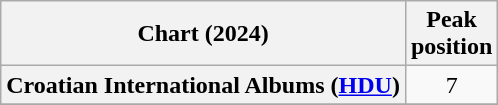<table class="wikitable sortable plainrowheaders" style="text-align:center">
<tr>
<th scope="col">Chart (2024)</th>
<th scope="col">Peak<br>position</th>
</tr>
<tr>
<th scope="row">Croatian International Albums (<a href='#'>HDU</a>)</th>
<td>7</td>
</tr>
<tr>
</tr>
</table>
